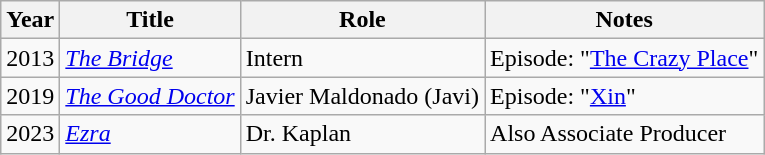<table class="wikitable">
<tr>
<th>Year</th>
<th>Title</th>
<th>Role</th>
<th>Notes</th>
</tr>
<tr>
<td>2013</td>
<td><em><a href='#'>The Bridge</a></em></td>
<td>Intern</td>
<td>Episode: "<a href='#'>The Crazy Place</a>"</td>
</tr>
<tr>
<td>2019</td>
<td><em><a href='#'>The Good Doctor</a></em></td>
<td>Javier Maldonado (Javi)</td>
<td>Episode: "<a href='#'>Xin</a>"</td>
</tr>
<tr>
<td>2023</td>
<td><em><a href='#'>Ezra</a></em></td>
<td>Dr. Kaplan</td>
<td>Also Associate Producer</td>
</tr>
</table>
